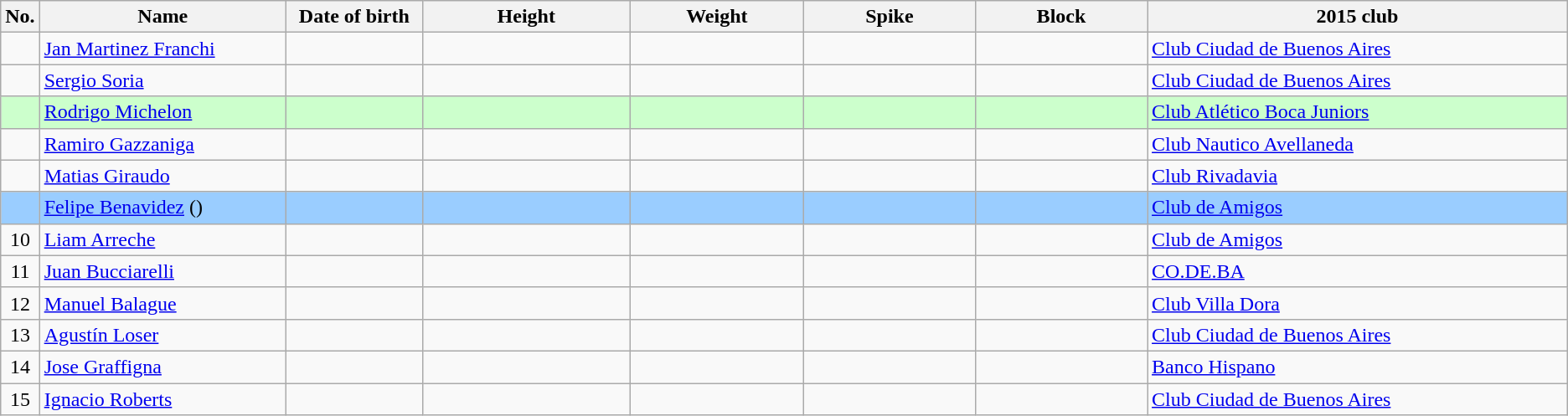<table class="wikitable sortable" style="text-align:center;">
<tr>
<th>No.</th>
<th style="width:13em">Name</th>
<th style="width:7em">Date of birth</th>
<th style="width:11em">Height</th>
<th style="width:9em">Weight</th>
<th style="width:9em">Spike</th>
<th style="width:9em">Block</th>
<th style="width:23em">2015 club</th>
</tr>
<tr>
<td></td>
<td align=left><a href='#'>Jan Martinez Franchi</a></td>
<td align=right></td>
<td></td>
<td></td>
<td></td>
<td></td>
<td align=left> <a href='#'>Club Ciudad de Buenos Aires</a></td>
</tr>
<tr>
<td></td>
<td align=left><a href='#'>Sergio Soria</a></td>
<td align=right></td>
<td></td>
<td></td>
<td></td>
<td></td>
<td align=left> <a href='#'>Club Ciudad de Buenos Aires</a></td>
</tr>
<tr bgcolor=#ccffcc>
<td></td>
<td align=left><a href='#'>Rodrigo Michelon</a></td>
<td align=right></td>
<td></td>
<td></td>
<td></td>
<td></td>
<td align=left> <a href='#'>Club Atlético Boca Juniors</a></td>
</tr>
<tr>
<td></td>
<td align=left><a href='#'>Ramiro Gazzaniga</a></td>
<td align=right></td>
<td></td>
<td></td>
<td></td>
<td></td>
<td align=left> <a href='#'>Club Nautico Avellaneda</a></td>
</tr>
<tr>
<td></td>
<td align=left><a href='#'>Matias Giraudo</a></td>
<td align=right></td>
<td></td>
<td></td>
<td></td>
<td></td>
<td align=left> <a href='#'>Club Rivadavia</a></td>
</tr>
<tr bgcolor=#9acdff>
<td></td>
<td align=left><a href='#'>Felipe Benavidez</a> ()</td>
<td align=right></td>
<td></td>
<td></td>
<td></td>
<td></td>
<td align=left> <a href='#'>Club de Amigos</a></td>
</tr>
<tr>
<td>10</td>
<td align=left><a href='#'>Liam Arreche</a></td>
<td align=right></td>
<td></td>
<td></td>
<td></td>
<td></td>
<td align=left> <a href='#'>Club de Amigos</a></td>
</tr>
<tr>
<td>11</td>
<td align=left><a href='#'>Juan Bucciarelli</a></td>
<td align=right></td>
<td></td>
<td></td>
<td></td>
<td></td>
<td align=left> <a href='#'>CO.DE.BA</a></td>
</tr>
<tr>
<td>12</td>
<td align=left><a href='#'>Manuel Balague</a></td>
<td align=right></td>
<td></td>
<td></td>
<td></td>
<td></td>
<td align=left> <a href='#'>Club Villa Dora</a></td>
</tr>
<tr>
<td>13</td>
<td align=left><a href='#'>Agustín Loser</a></td>
<td align=right></td>
<td></td>
<td></td>
<td></td>
<td></td>
<td align=left> <a href='#'>Club Ciudad de Buenos Aires</a></td>
</tr>
<tr>
<td>14</td>
<td align=left><a href='#'>Jose Graffigna</a></td>
<td align=right></td>
<td></td>
<td></td>
<td></td>
<td></td>
<td align=left> <a href='#'>Banco Hispano</a></td>
</tr>
<tr>
<td>15</td>
<td align=left><a href='#'>Ignacio Roberts</a></td>
<td align=right></td>
<td></td>
<td></td>
<td></td>
<td></td>
<td align=left> <a href='#'>Club Ciudad de Buenos Aires</a></td>
</tr>
</table>
